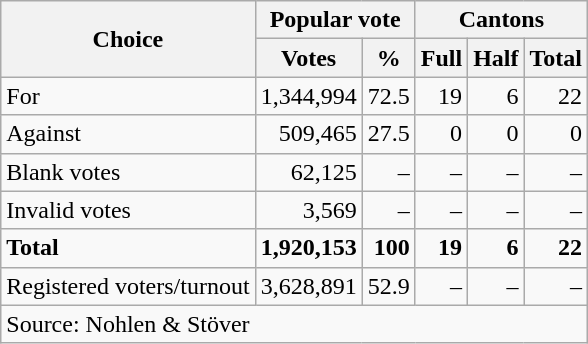<table class=wikitable style=text-align:right>
<tr>
<th rowspan=2>Choice</th>
<th colspan=2>Popular vote</th>
<th colspan=3>Cantons</th>
</tr>
<tr>
<th>Votes</th>
<th>%</th>
<th>Full</th>
<th>Half</th>
<th>Total</th>
</tr>
<tr>
<td align=left>For</td>
<td>1,344,994</td>
<td>72.5</td>
<td>19</td>
<td>6</td>
<td>22</td>
</tr>
<tr>
<td align=left>Against</td>
<td>509,465</td>
<td>27.5</td>
<td>0</td>
<td>0</td>
<td>0</td>
</tr>
<tr>
<td align=left>Blank votes</td>
<td>62,125</td>
<td>–</td>
<td>–</td>
<td>–</td>
<td>–</td>
</tr>
<tr>
<td align=left>Invalid votes</td>
<td>3,569</td>
<td>–</td>
<td>–</td>
<td>–</td>
<td>–</td>
</tr>
<tr>
<td align=left><strong>Total</strong></td>
<td><strong>1,920,153</strong></td>
<td><strong>100</strong></td>
<td><strong>19</strong></td>
<td><strong>6</strong></td>
<td><strong>22</strong></td>
</tr>
<tr>
<td align=left>Registered voters/turnout</td>
<td>3,628,891</td>
<td>52.9</td>
<td>–</td>
<td>–</td>
<td>–</td>
</tr>
<tr>
<td align=left colspan=6>Source: Nohlen & Stöver</td>
</tr>
</table>
